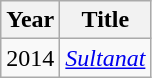<table class="wikitable">
<tr>
<th>Year</th>
<th>Title</th>
</tr>
<tr>
<td>2014</td>
<td><a href='#'><em>Sultanat</em></a></td>
</tr>
</table>
